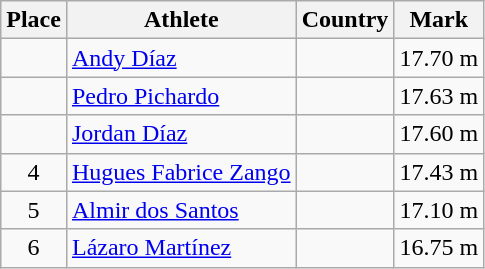<table class="wikitable">
<tr>
<th>Place</th>
<th>Athlete</th>
<th>Country</th>
<th>Mark</th>
</tr>
<tr>
<td align=center></td>
<td><a href='#'>Andy Díaz</a></td>
<td></td>
<td>17.70 m </td>
</tr>
<tr>
<td align=center></td>
<td><a href='#'>Pedro Pichardo</a></td>
<td></td>
<td>17.63 m </td>
</tr>
<tr>
<td align=center></td>
<td><a href='#'>Jordan Díaz</a></td>
<td></td>
<td>17.60 m </td>
</tr>
<tr>
<td align=center>4</td>
<td><a href='#'>Hugues Fabrice Zango</a></td>
<td></td>
<td>17.43 m </td>
</tr>
<tr>
<td align=center>5</td>
<td><a href='#'>Almir dos Santos</a></td>
<td></td>
<td>17.10 m </td>
</tr>
<tr>
<td align=center>6</td>
<td><a href='#'>Lázaro Martínez</a></td>
<td></td>
<td>16.75 m </td>
</tr>
</table>
